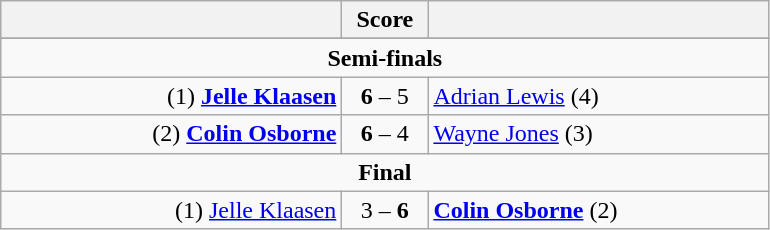<table class=wikitable style="text-align:center">
<tr>
<th width=220></th>
<th width=50>Score</th>
<th width=220></th>
</tr>
<tr align=center>
</tr>
<tr align=center>
<td colspan="3"><strong>Semi-finals</strong></td>
</tr>
<tr align=left>
<td align=right>(1) <strong><a href='#'>Jelle Klaasen</a></strong> </td>
<td align=center><strong>6</strong> – 5</td>
<td> <a href='#'>Adrian Lewis</a> (4)</td>
</tr>
<tr align=left>
<td align=right>(2) <strong><a href='#'>Colin Osborne</a></strong> </td>
<td align=center><strong>6</strong> – 4</td>
<td> <a href='#'>Wayne Jones</a> (3)</td>
</tr>
<tr align=center>
<td colspan="3"><strong>Final</strong></td>
</tr>
<tr align=left>
<td align=right>(1) <a href='#'>Jelle Klaasen</a> </td>
<td align=center>3 – <strong>6</strong></td>
<td> <strong><a href='#'>Colin Osborne</a></strong> (2)</td>
</tr>
</table>
